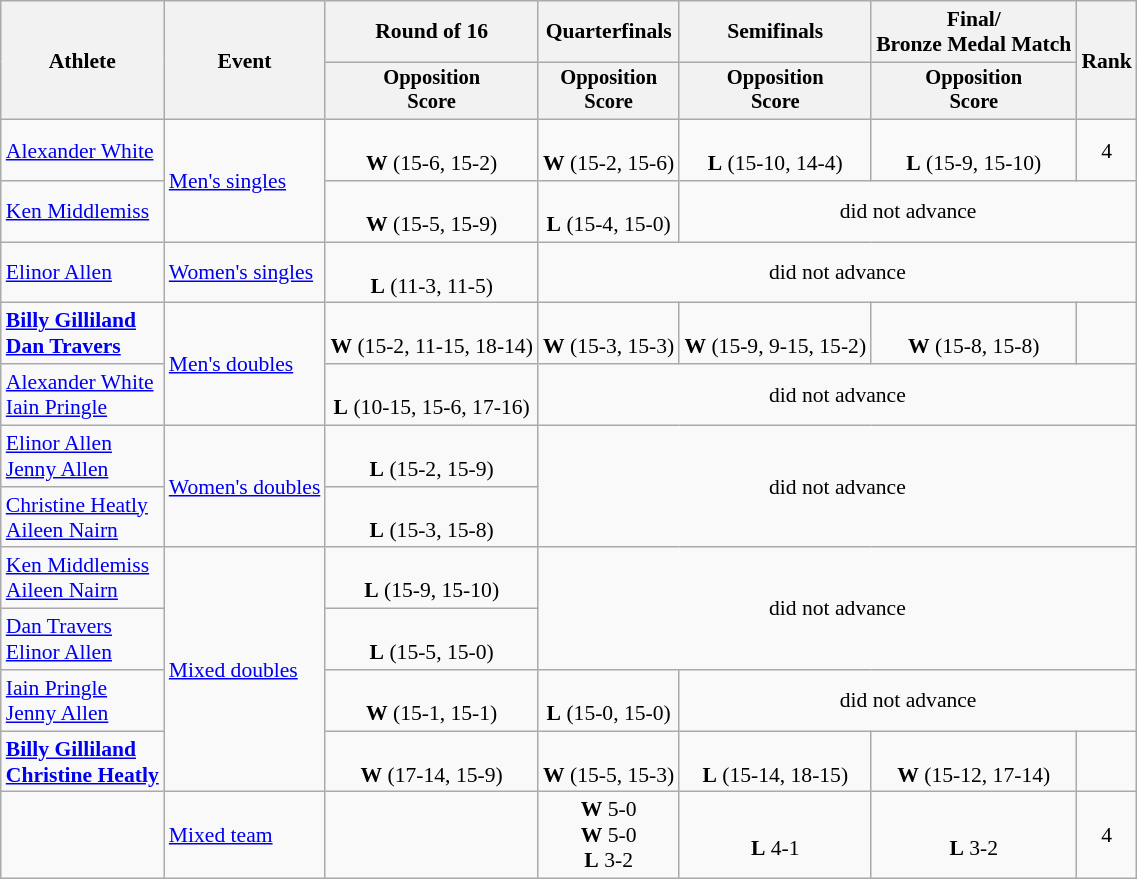<table class=wikitable style="font-size:90%">
<tr>
<th rowspan="2">Athlete</th>
<th rowspan="2">Event</th>
<th>Round of 16</th>
<th>Quarterfinals</th>
<th>Semifinals</th>
<th>Final/<br>Bronze Medal Match</th>
<th rowspan=2>Rank</th>
</tr>
<tr style="font-size:95%">
<th>Opposition<br>Score</th>
<th>Opposition<br>Score</th>
<th>Opposition<br>Score</th>
<th>Opposition<br>Score</th>
</tr>
<tr align=center>
<td align=left><a href='#'>Alexander White</a></td>
<td align=left rowspan=2><a href='#'>Men's singles</a></td>
<td><br><strong>W</strong> (15-6, 15-2)</td>
<td><br><strong>W</strong> (15-2, 15-6)</td>
<td><br><strong>L</strong> (15-10, 14-4)</td>
<td><br><strong>L</strong> (15-9, 15-10)</td>
<td>4</td>
</tr>
<tr align=center>
<td align=left><a href='#'>Ken Middlemiss</a></td>
<td><br><strong>W</strong> (15-5, 15-9)</td>
<td><br><strong>L</strong> (15-4, 15-0)</td>
<td colspan=3>did not advance</td>
</tr>
<tr align=center>
<td align=left><a href='#'>Elinor Allen</a></td>
<td align=left><a href='#'>Women's singles</a></td>
<td><br><strong>L</strong> (11-3, 11-5)</td>
<td colspan=4>did not advance</td>
</tr>
<tr align=center>
<td align=left><strong><a href='#'>Billy Gilliland</a></strong><br><strong><a href='#'>Dan Travers</a></strong></td>
<td align=left rowspan=2><a href='#'>Men's doubles</a></td>
<td><br><strong>W</strong> (15-2, 11-15, 18-14)</td>
<td><br><strong>W</strong> (15-3, 15-3)</td>
<td><br><strong>W</strong> (15-9, 9-15, 15-2)</td>
<td><br><strong>W</strong> (15-8, 15-8)</td>
<td></td>
</tr>
<tr align=center>
<td align=left><a href='#'>Alexander White</a><br><a href='#'>Iain Pringle</a></td>
<td><br><strong>L</strong> (10-15, 15-6, 17-16)</td>
<td colspan=4>did not advance</td>
</tr>
<tr align=center>
<td align=left><a href='#'>Elinor Allen</a><br><a href='#'>Jenny Allen</a></td>
<td align=left rowspan=2><a href='#'>Women's doubles</a></td>
<td><br><strong>L</strong> (15-2, 15-9)</td>
<td colspan=4 rowspan=2>did not advance</td>
</tr>
<tr align=center>
<td align=left><a href='#'>Christine Heatly</a><br><a href='#'>Aileen Nairn</a></td>
<td><br><strong>L</strong> (15-3, 15-8)</td>
</tr>
<tr align=center>
<td align=left><a href='#'>Ken Middlemiss</a><br><a href='#'>Aileen Nairn</a></td>
<td align=left rowspan=4><a href='#'>Mixed doubles</a></td>
<td><br><strong>L</strong> (15-9, 15-10)</td>
<td colspan=4 rowspan=2>did not advance</td>
</tr>
<tr align=center>
<td align=left><a href='#'>Dan Travers</a><br><a href='#'>Elinor Allen</a></td>
<td><br><strong>L</strong> (15-5, 15-0)</td>
</tr>
<tr align=center>
<td align=left><a href='#'>Iain Pringle</a><br><a href='#'>Jenny Allen</a></td>
<td><br><strong>W</strong> (15-1, 15-1)</td>
<td><br><strong>L</strong> (15-0, 15-0)</td>
<td colspan=3>did not advance</td>
</tr>
<tr align=center>
<td align=left><strong><a href='#'>Billy Gilliland</a></strong><br><strong><a href='#'>Christine Heatly</a></strong></td>
<td><br><strong>W</strong> (17-14, 15-9)</td>
<td><br><strong>W</strong> (15-5, 15-3)</td>
<td><br><strong>L</strong> (15-14, 18-15)</td>
<td><br><strong>W</strong> (15-12, 17-14)</td>
<td></td>
</tr>
<tr align=center>
<td align=left></td>
<td align=left><a href='#'>Mixed team</a></td>
<td></td>
<td> <strong>W</strong> 5-0<br> <strong>W</strong> 5-0<br> <strong>L</strong> 3-2</td>
<td><br><strong>L</strong> 4-1</td>
<td><br><strong>L</strong> 3-2</td>
<td>4</td>
</tr>
</table>
